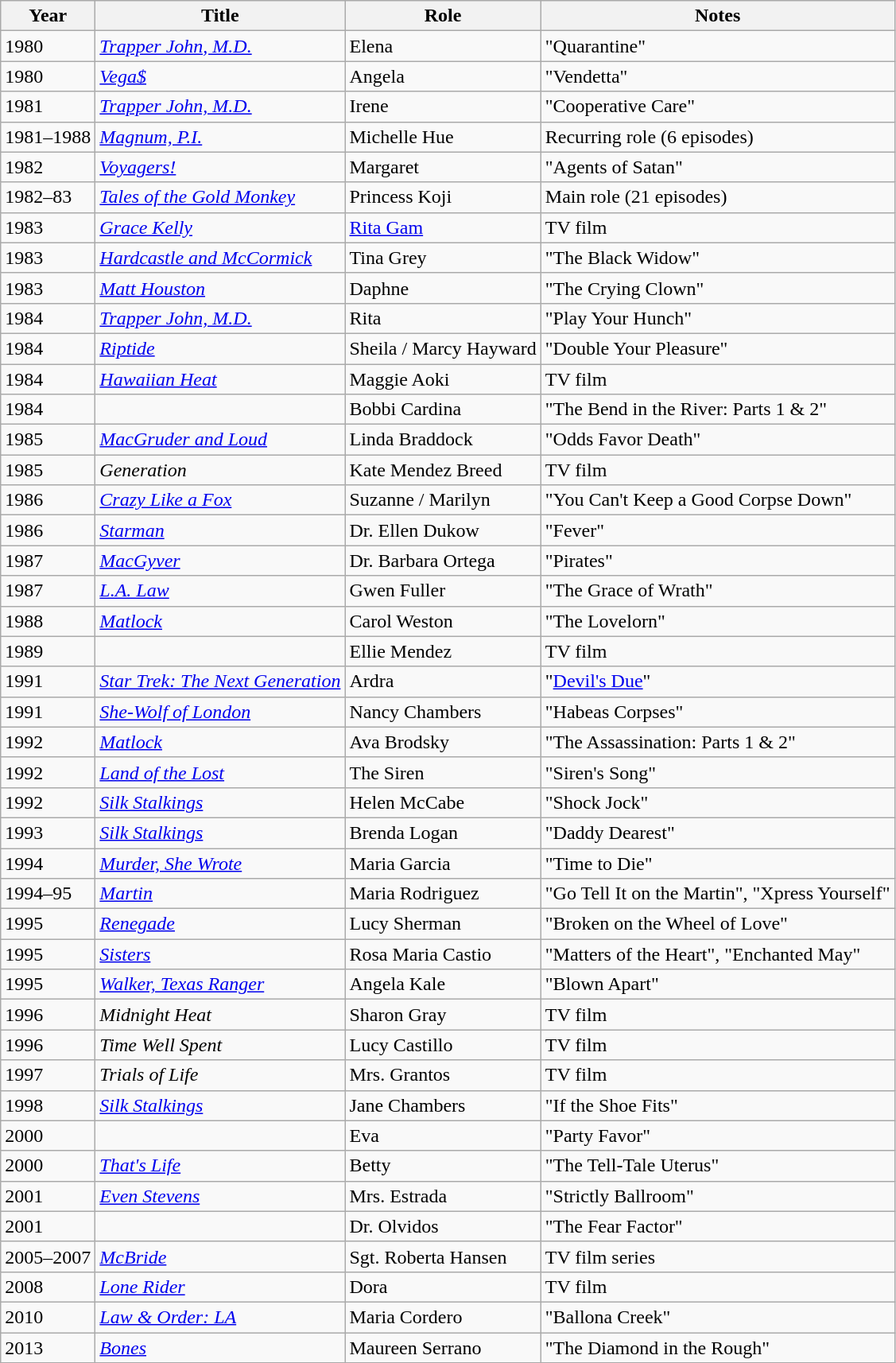<table class="wikitable sortable">
<tr>
<th>Year</th>
<th>Title</th>
<th>Role</th>
<th class="unsortable">Notes</th>
</tr>
<tr>
<td>1980</td>
<td><em><a href='#'>Trapper John, M.D.</a></em></td>
<td>Elena</td>
<td>"Quarantine"</td>
</tr>
<tr>
<td>1980</td>
<td><em><a href='#'>Vega$</a></em></td>
<td>Angela</td>
<td>"Vendetta"</td>
</tr>
<tr>
<td>1981</td>
<td><em><a href='#'>Trapper John, M.D.</a></em></td>
<td>Irene</td>
<td>"Cooperative Care"</td>
</tr>
<tr>
<td>1981–1988</td>
<td><em><a href='#'>Magnum, P.I.</a></em></td>
<td>Michelle Hue</td>
<td>Recurring role (6 episodes)</td>
</tr>
<tr>
<td>1982</td>
<td><em><a href='#'>Voyagers!</a></em></td>
<td>Margaret</td>
<td>"Agents of Satan"</td>
</tr>
<tr>
<td>1982–83</td>
<td><em><a href='#'>Tales of the Gold Monkey</a></em></td>
<td>Princess Koji</td>
<td>Main role (21 episodes)</td>
</tr>
<tr>
<td>1983</td>
<td><em><a href='#'>Grace Kelly</a></em></td>
<td><a href='#'>Rita Gam</a></td>
<td>TV film</td>
</tr>
<tr>
<td>1983</td>
<td><em><a href='#'>Hardcastle and McCormick</a></em></td>
<td>Tina Grey</td>
<td>"The Black Widow"</td>
</tr>
<tr>
<td>1983</td>
<td><em><a href='#'>Matt Houston</a></em></td>
<td>Daphne</td>
<td>"The Crying Clown"</td>
</tr>
<tr>
<td>1984</td>
<td><em><a href='#'>Trapper John, M.D.</a></em></td>
<td>Rita</td>
<td>"Play Your Hunch"</td>
</tr>
<tr>
<td>1984</td>
<td><em><a href='#'>Riptide</a></em></td>
<td>Sheila / Marcy Hayward</td>
<td>"Double Your Pleasure"</td>
</tr>
<tr>
<td>1984</td>
<td><em><a href='#'>Hawaiian Heat</a></em></td>
<td>Maggie Aoki</td>
<td>TV film</td>
</tr>
<tr>
<td>1984</td>
<td><em></em></td>
<td>Bobbi Cardina</td>
<td>"The Bend in the River: Parts 1 & 2"</td>
</tr>
<tr>
<td>1985</td>
<td><em><a href='#'>MacGruder and Loud</a></em></td>
<td>Linda Braddock</td>
<td>"Odds Favor Death"</td>
</tr>
<tr>
<td>1985</td>
<td><em>Generation</em></td>
<td>Kate Mendez Breed</td>
<td>TV film</td>
</tr>
<tr>
<td>1986</td>
<td><em><a href='#'>Crazy Like a Fox</a></em></td>
<td>Suzanne / Marilyn</td>
<td>"You Can't Keep a Good Corpse Down"</td>
</tr>
<tr>
<td>1986</td>
<td><em><a href='#'>Starman</a></em></td>
<td>Dr. Ellen Dukow</td>
<td>"Fever"</td>
</tr>
<tr>
<td>1987</td>
<td><em><a href='#'>MacGyver</a></em></td>
<td>Dr. Barbara Ortega</td>
<td>"Pirates"</td>
</tr>
<tr>
<td>1987</td>
<td><em><a href='#'>L.A. Law</a></em></td>
<td>Gwen Fuller</td>
<td>"The Grace of Wrath"</td>
</tr>
<tr>
<td>1988</td>
<td><em><a href='#'>Matlock</a></em></td>
<td>Carol Weston</td>
<td>"The Lovelorn"</td>
</tr>
<tr>
<td>1989</td>
<td><em></em></td>
<td>Ellie Mendez</td>
<td>TV film</td>
</tr>
<tr>
<td>1991</td>
<td><em><a href='#'>Star Trek: The Next Generation</a></em></td>
<td>Ardra</td>
<td>"<a href='#'>Devil's Due</a>"</td>
</tr>
<tr>
<td>1991</td>
<td><em><a href='#'>She-Wolf of London</a></em></td>
<td>Nancy Chambers</td>
<td>"Habeas Corpses"</td>
</tr>
<tr>
<td>1992</td>
<td><em><a href='#'>Matlock</a></em></td>
<td>Ava Brodsky</td>
<td>"The Assassination: Parts 1 & 2"</td>
</tr>
<tr>
<td>1992</td>
<td><em><a href='#'>Land of the Lost</a></em></td>
<td>The Siren</td>
<td>"Siren's Song"</td>
</tr>
<tr>
<td>1992</td>
<td><em><a href='#'>Silk Stalkings</a></em></td>
<td>Helen McCabe</td>
<td>"Shock Jock"</td>
</tr>
<tr>
<td>1993</td>
<td><em><a href='#'>Silk Stalkings</a></em></td>
<td>Brenda Logan</td>
<td>"Daddy Dearest"</td>
</tr>
<tr>
<td>1994</td>
<td><em><a href='#'>Murder, She Wrote</a></em></td>
<td>Maria Garcia</td>
<td>"Time to Die"</td>
</tr>
<tr>
<td>1994–95</td>
<td><em><a href='#'>Martin</a></em></td>
<td>Maria Rodriguez</td>
<td>"Go Tell It on the Martin", "Xpress Yourself"</td>
</tr>
<tr>
<td>1995</td>
<td><em><a href='#'>Renegade</a></em></td>
<td>Lucy Sherman</td>
<td>"Broken on the Wheel of Love"</td>
</tr>
<tr>
<td>1995</td>
<td><em><a href='#'>Sisters</a></em></td>
<td>Rosa Maria Castio</td>
<td>"Matters of the Heart", "Enchanted May"</td>
</tr>
<tr>
<td>1995</td>
<td><em><a href='#'>Walker, Texas Ranger</a></em></td>
<td>Angela Kale</td>
<td>"Blown Apart"</td>
</tr>
<tr>
<td>1996</td>
<td><em>Midnight Heat</em></td>
<td>Sharon Gray</td>
<td>TV film</td>
</tr>
<tr>
<td>1996</td>
<td><em>Time Well Spent</em></td>
<td>Lucy Castillo</td>
<td>TV film</td>
</tr>
<tr>
<td>1997</td>
<td><em>Trials of Life</em></td>
<td>Mrs. Grantos</td>
<td>TV film</td>
</tr>
<tr>
<td>1998</td>
<td><em><a href='#'>Silk Stalkings</a></em></td>
<td>Jane Chambers</td>
<td>"If the Shoe Fits"</td>
</tr>
<tr>
<td>2000</td>
<td><em></em></td>
<td>Eva</td>
<td>"Party Favor"</td>
</tr>
<tr>
<td>2000</td>
<td><em><a href='#'>That's Life</a></em></td>
<td>Betty</td>
<td>"The Tell-Tale Uterus"</td>
</tr>
<tr>
<td>2001</td>
<td><em><a href='#'>Even Stevens</a></em></td>
<td>Mrs. Estrada</td>
<td>"Strictly Ballroom"</td>
</tr>
<tr>
<td>2001</td>
<td><em></em></td>
<td>Dr. Olvidos</td>
<td>"The Fear Factor"</td>
</tr>
<tr>
<td>2005–2007</td>
<td><em><a href='#'>McBride</a></em></td>
<td>Sgt. Roberta Hansen</td>
<td>TV film series</td>
</tr>
<tr>
<td>2008</td>
<td><em><a href='#'>Lone Rider</a></em></td>
<td>Dora</td>
<td>TV film</td>
</tr>
<tr>
<td>2010</td>
<td><em><a href='#'>Law & Order: LA</a></em></td>
<td>Maria Cordero</td>
<td>"Ballona Creek"</td>
</tr>
<tr>
<td>2013</td>
<td><em><a href='#'>Bones</a></em></td>
<td>Maureen Serrano</td>
<td>"The Diamond in the Rough"</td>
</tr>
</table>
